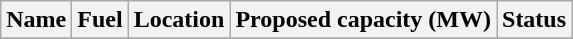<table class="wikitable" align="center">
<tr>
<th>Name</th>
<th>Fuel</th>
<th>Location</th>
<th>Proposed capacity (MW)</th>
<th>Status</th>
</tr>
<tr>
</tr>
</table>
